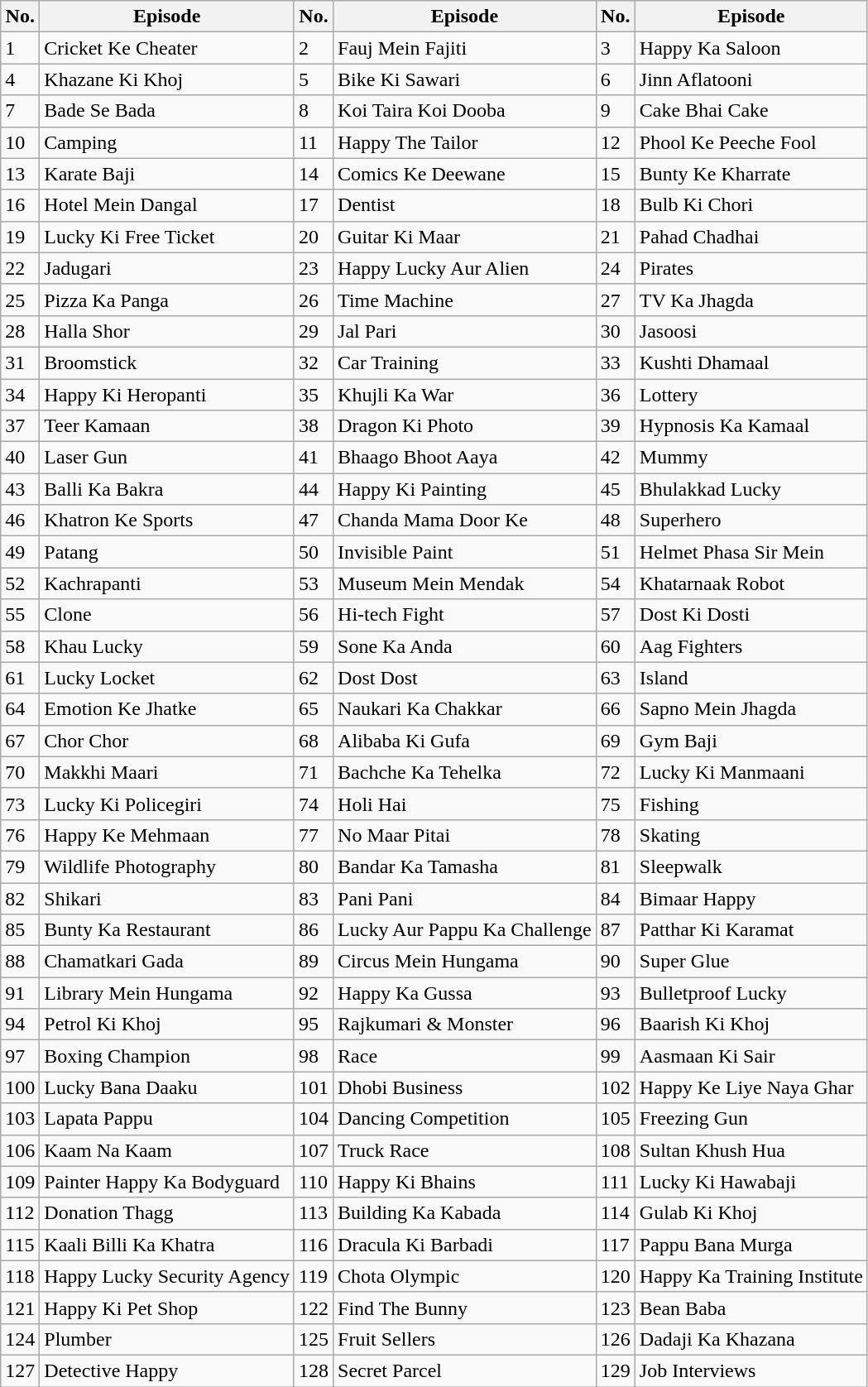<table class="wikitable">
<tr>
<th>No.</th>
<th>Episode</th>
<th>No.</th>
<th>Episode</th>
<th>No.</th>
<th>Episode</th>
</tr>
<tr>
<td>1</td>
<td>Cricket Ke Cheater</td>
<td>2</td>
<td>Fauj Mein Fajiti</td>
<td>3</td>
<td>Happy Ka Saloon</td>
</tr>
<tr>
<td>4</td>
<td>Khazane Ki Khoj</td>
<td>5</td>
<td>Bike Ki Sawari</td>
<td>6</td>
<td>Jinn Aflatooni</td>
</tr>
<tr>
<td>7</td>
<td>Bade Se Bada</td>
<td>8</td>
<td>Koi Taira Koi Dooba</td>
<td>9</td>
<td>Cake Bhai Cake</td>
</tr>
<tr>
<td>10</td>
<td>Camping</td>
<td>11</td>
<td>Happy The Tailor</td>
<td>12</td>
<td>Phool Ke Peeche Fool</td>
</tr>
<tr>
<td>13</td>
<td>Karate Baji</td>
<td>14</td>
<td>Comics Ke Deewane</td>
<td>15</td>
<td>Bunty Ke Kharrate</td>
</tr>
<tr>
<td>16</td>
<td>Hotel Mein Dangal</td>
<td>17</td>
<td>Dentist</td>
<td>18</td>
<td>Bulb Ki Chori</td>
</tr>
<tr>
<td>19</td>
<td>Lucky Ki Free Ticket</td>
<td>20</td>
<td>Guitar Ki Maar</td>
<td>21</td>
<td>Pahad Chadhai</td>
</tr>
<tr>
<td>22</td>
<td>Jadugari</td>
<td>23</td>
<td>Happy Lucky Aur Alien</td>
<td>24</td>
<td>Pirates</td>
</tr>
<tr>
<td>25</td>
<td>Pizza Ka Panga</td>
<td>26</td>
<td>Time Machine</td>
<td>27</td>
<td>TV Ka Jhagda</td>
</tr>
<tr>
<td>28</td>
<td>Halla Shor</td>
<td>29</td>
<td>Jal Pari</td>
<td>30</td>
<td>Jasoosi</td>
</tr>
<tr>
<td>31</td>
<td>Broomstick</td>
<td>32</td>
<td>Car Training</td>
<td>33</td>
<td>Kushti Dhamaal</td>
</tr>
<tr>
<td>34</td>
<td>Happy Ki Heropanti</td>
<td>35</td>
<td>Khujli Ka War</td>
<td>36</td>
<td>Lottery</td>
</tr>
<tr>
<td>37</td>
<td>Teer Kamaan</td>
<td>38</td>
<td>Dragon Ki Photo</td>
<td>39</td>
<td>Hypnosis Ka Kamaal</td>
</tr>
<tr>
<td>40</td>
<td>Laser Gun</td>
<td>41</td>
<td>Bhaago Bhoot Aaya</td>
<td>42</td>
<td>Mummy</td>
</tr>
<tr>
<td>43</td>
<td>Balli Ka Bakra</td>
<td>44</td>
<td>Happy Ki Painting</td>
<td>45</td>
<td>Bhulakkad Lucky</td>
</tr>
<tr>
<td>46</td>
<td>Khatron Ke Sports</td>
<td>47</td>
<td>Chanda Mama Door Ke</td>
<td>48</td>
<td>Superhero</td>
</tr>
<tr>
<td>49</td>
<td>Patang</td>
<td>50</td>
<td>Invisible Paint</td>
<td>51</td>
<td>Helmet Phasa Sir Mein</td>
</tr>
<tr>
<td>52</td>
<td>Kachrapanti</td>
<td>53</td>
<td>Museum Mein Mendak</td>
<td>54</td>
<td>Khatarnaak Robot</td>
</tr>
<tr>
<td>55</td>
<td>Clone</td>
<td>56</td>
<td>Hi-tech Fight</td>
<td>57</td>
<td>Dost Ki Dosti</td>
</tr>
<tr>
<td>58</td>
<td>Khau Lucky</td>
<td>59</td>
<td>Sone Ka Anda</td>
<td>60</td>
<td>Aag Fighters</td>
</tr>
<tr>
<td>61</td>
<td>Lucky Locket</td>
<td>62</td>
<td>Dost Dost</td>
<td>63</td>
<td>Island</td>
</tr>
<tr>
<td>64</td>
<td>Emotion Ke Jhatke</td>
<td>65</td>
<td>Naukari Ka Chakkar</td>
<td>66</td>
<td>Sapno Mein Jhagda</td>
</tr>
<tr>
<td>67</td>
<td>Chor Chor</td>
<td>68</td>
<td>Alibaba Ki Gufa</td>
<td>69</td>
<td>Gym Baji</td>
</tr>
<tr>
<td>70</td>
<td>Makkhi Maari</td>
<td>71</td>
<td>Bachche Ka Tehelka</td>
<td>72</td>
<td>Lucky Ki Manmaani</td>
</tr>
<tr>
<td>73</td>
<td>Lucky Ki Policegiri</td>
<td>74</td>
<td>Holi Hai</td>
<td>75</td>
<td>Fishing</td>
</tr>
<tr>
<td>76</td>
<td>Happy Ke Mehmaan</td>
<td>77</td>
<td>No Maar Pitai</td>
<td>78</td>
<td>Skating</td>
</tr>
<tr>
<td>79</td>
<td>Wildlife Photography</td>
<td>80</td>
<td>Bandar Ka Tamasha</td>
<td>81</td>
<td>Sleepwalk</td>
</tr>
<tr>
<td>82</td>
<td>Shikari</td>
<td>83</td>
<td>Pani Pani</td>
<td>84</td>
<td>Bimaar Happy</td>
</tr>
<tr>
<td>85</td>
<td>Bunty Ka Restaurant</td>
<td>86</td>
<td>Lucky Aur Pappu Ka Challenge</td>
<td>87</td>
<td>Patthar Ki Karamat</td>
</tr>
<tr>
<td>88</td>
<td>Chamatkari Gada</td>
<td>89</td>
<td>Circus Mein Hungama</td>
<td>90</td>
<td>Super Glue</td>
</tr>
<tr>
<td>91</td>
<td>Library Mein Hungama</td>
<td>92</td>
<td>Happy Ka Gussa</td>
<td>93</td>
<td>Bulletproof Lucky</td>
</tr>
<tr>
<td>94</td>
<td>Petrol Ki Khoj</td>
<td>95</td>
<td>Rajkumari & Monster</td>
<td>96</td>
<td>Baarish Ki Khoj</td>
</tr>
<tr>
<td>97</td>
<td>Boxing Champion</td>
<td>98</td>
<td>Race</td>
<td>99</td>
<td>Aasmaan Ki Sair</td>
</tr>
<tr>
<td>100</td>
<td>Lucky Bana Daaku</td>
<td>101</td>
<td>Dhobi Business</td>
<td>102</td>
<td>Happy Ke Liye Naya Ghar</td>
</tr>
<tr>
<td>103</td>
<td>Lapata Pappu</td>
<td>104</td>
<td>Dancing Competition</td>
<td>105</td>
<td>Freezing Gun</td>
</tr>
<tr>
<td>106</td>
<td>Kaam Na Kaam</td>
<td>107</td>
<td>Truck Race</td>
<td>108</td>
<td>Sultan Khush Hua</td>
</tr>
<tr>
<td>109</td>
<td>Painter Happy Ka Bodyguard</td>
<td>110</td>
<td>Happy Ki Bhains</td>
<td>111</td>
<td>Lucky Ki Hawabaji</td>
</tr>
<tr>
<td>112</td>
<td>Donation Thagg</td>
<td>113</td>
<td>Building Ka Kabada</td>
<td>114</td>
<td>Gulab Ki Khoj</td>
</tr>
<tr>
<td>115</td>
<td>Kaali Billi Ka Khatra</td>
<td>116</td>
<td>Dracula Ki Barbadi</td>
<td>117</td>
<td>Pappu Bana Murga</td>
</tr>
<tr>
<td>118</td>
<td>Happy Lucky Security Agency</td>
<td>119</td>
<td>Chota Olympic</td>
<td>120</td>
<td>Happy Ka Training Institute</td>
</tr>
<tr>
<td>121</td>
<td>Happy Ki Pet Shop</td>
<td>122</td>
<td>Find The Bunny</td>
<td>123</td>
<td>Bean Baba</td>
</tr>
<tr>
<td>124</td>
<td>Plumber</td>
<td>125</td>
<td>Fruit Sellers</td>
<td>126</td>
<td>Dadaji Ka Khazana</td>
</tr>
<tr>
<td>127</td>
<td>Detective Happy</td>
<td>128</td>
<td>Secret Parcel</td>
<td>129</td>
<td>Job Interviews</td>
</tr>
</table>
